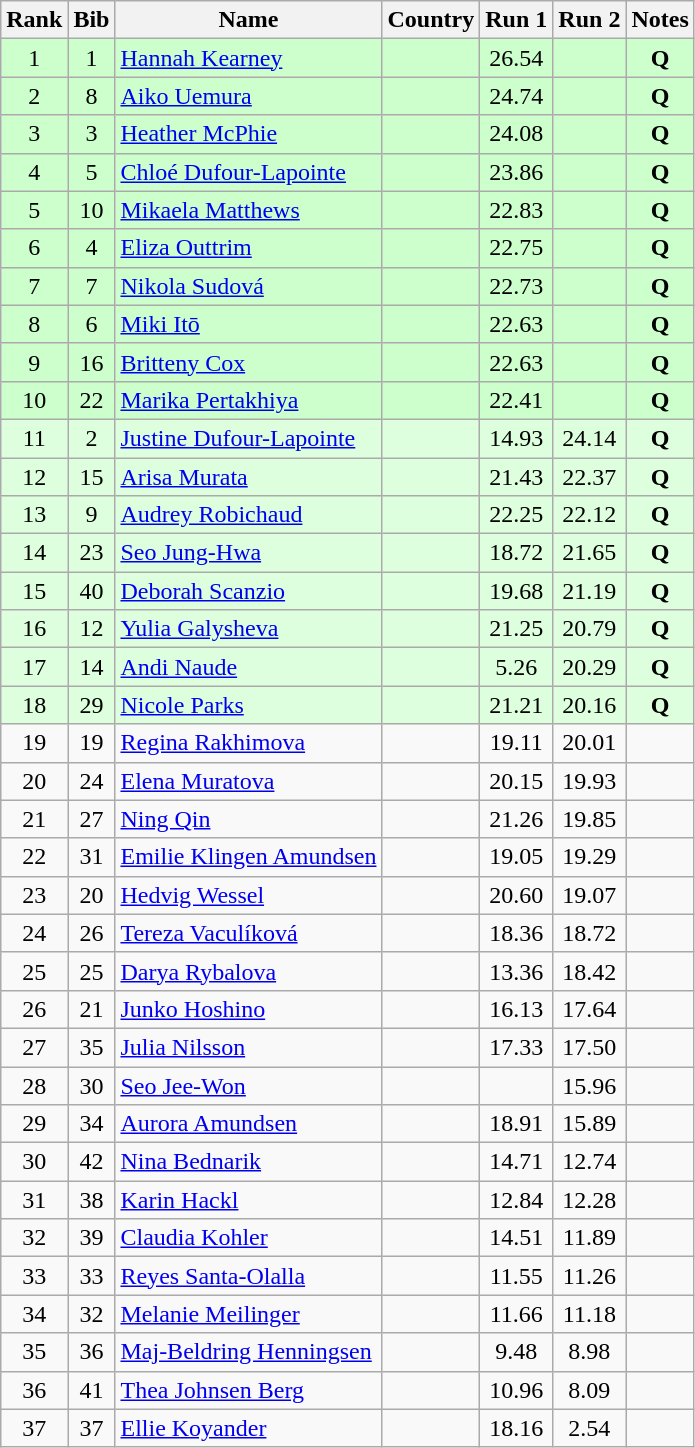<table class="wikitable sortable" style="text-align:center">
<tr>
<th>Rank</th>
<th>Bib</th>
<th>Name</th>
<th>Country</th>
<th>Run 1</th>
<th>Run 2</th>
<th>Notes</th>
</tr>
<tr bgcolor="#ccffcc">
<td>1</td>
<td>1</td>
<td align=left><a href='#'>Hannah Kearney</a></td>
<td align=left></td>
<td>26.54</td>
<td></td>
<td><strong>Q</strong></td>
</tr>
<tr bgcolor="#ccffcc">
<td>2</td>
<td>8</td>
<td align=left><a href='#'>Aiko Uemura</a></td>
<td align=left></td>
<td>24.74</td>
<td></td>
<td><strong>Q</strong></td>
</tr>
<tr bgcolor="#ccffcc">
<td>3</td>
<td>3</td>
<td align=left><a href='#'>Heather McPhie</a></td>
<td align=left></td>
<td>24.08</td>
<td></td>
<td><strong>Q</strong></td>
</tr>
<tr bgcolor="#ccffcc">
<td>4</td>
<td>5</td>
<td align=left><a href='#'>Chloé Dufour-Lapointe</a></td>
<td align=left></td>
<td>23.86</td>
<td></td>
<td><strong>Q</strong></td>
</tr>
<tr bgcolor="#ccffcc">
<td>5</td>
<td>10</td>
<td align=left><a href='#'>Mikaela Matthews</a></td>
<td align=left></td>
<td>22.83</td>
<td></td>
<td><strong>Q</strong></td>
</tr>
<tr bgcolor="#ccffcc">
<td>6</td>
<td>4</td>
<td align=left><a href='#'>Eliza Outtrim</a></td>
<td align=left></td>
<td>22.75</td>
<td></td>
<td><strong>Q</strong></td>
</tr>
<tr bgcolor="#ccffcc">
<td>7</td>
<td>7</td>
<td align=left><a href='#'>Nikola Sudová</a></td>
<td align=left></td>
<td>22.73</td>
<td></td>
<td><strong>Q</strong></td>
</tr>
<tr bgcolor="#ccffcc">
<td>8</td>
<td>6</td>
<td align=left><a href='#'>Miki Itō</a></td>
<td align=left></td>
<td>22.63</td>
<td></td>
<td><strong>Q</strong></td>
</tr>
<tr bgcolor="#ccffcc">
<td>9</td>
<td>16</td>
<td align=left><a href='#'>Britteny Cox</a></td>
<td align=left></td>
<td>22.63</td>
<td></td>
<td><strong>Q</strong></td>
</tr>
<tr bgcolor="#ccffcc">
<td>10</td>
<td>22</td>
<td align=left><a href='#'>Marika Pertakhiya</a></td>
<td align=left></td>
<td>22.41</td>
<td></td>
<td><strong>Q</strong></td>
</tr>
<tr bgcolor="#ddffdd">
<td>11</td>
<td>2</td>
<td align=left><a href='#'>Justine Dufour-Lapointe</a></td>
<td align=left></td>
<td>14.93</td>
<td>24.14</td>
<td><strong>Q</strong></td>
</tr>
<tr bgcolor="#ddffdd">
<td>12</td>
<td>15</td>
<td align=left><a href='#'>Arisa Murata</a></td>
<td align=left></td>
<td>21.43</td>
<td>22.37</td>
<td><strong>Q</strong></td>
</tr>
<tr bgcolor="#ddffdd">
<td>13</td>
<td>9</td>
<td align=left><a href='#'>Audrey Robichaud</a></td>
<td align=left></td>
<td>22.25</td>
<td>22.12</td>
<td><strong>Q</strong></td>
</tr>
<tr bgcolor="#ddffdd">
<td>14</td>
<td>23</td>
<td align=left><a href='#'>Seo Jung-Hwa</a></td>
<td align=left></td>
<td>18.72</td>
<td>21.65</td>
<td><strong>Q</strong></td>
</tr>
<tr bgcolor="#ddffdd">
<td>15</td>
<td>40</td>
<td align=left><a href='#'>Deborah Scanzio</a></td>
<td align=left></td>
<td>19.68</td>
<td>21.19</td>
<td><strong>Q</strong></td>
</tr>
<tr bgcolor="#ddffdd">
<td>16</td>
<td>12</td>
<td align=left><a href='#'>Yulia Galysheva</a></td>
<td align=left></td>
<td>21.25</td>
<td>20.79</td>
<td><strong>Q</strong></td>
</tr>
<tr bgcolor="#ddffdd">
<td>17</td>
<td>14</td>
<td align=left><a href='#'>Andi Naude</a></td>
<td align=left></td>
<td>5.26</td>
<td>20.29</td>
<td><strong>Q</strong></td>
</tr>
<tr bgcolor="#ddffdd">
<td>18</td>
<td>29</td>
<td align=left><a href='#'>Nicole Parks</a></td>
<td align=left></td>
<td>21.21</td>
<td>20.16</td>
<td><strong>Q</strong></td>
</tr>
<tr>
<td>19</td>
<td>19</td>
<td align=left><a href='#'>Regina Rakhimova</a></td>
<td align=left></td>
<td>19.11</td>
<td>20.01</td>
<td></td>
</tr>
<tr>
<td>20</td>
<td>24</td>
<td align=left><a href='#'>Elena Muratova</a></td>
<td align=left></td>
<td>20.15</td>
<td>19.93</td>
<td></td>
</tr>
<tr>
<td>21</td>
<td>27</td>
<td align=left><a href='#'>Ning Qin</a></td>
<td align=left></td>
<td>21.26</td>
<td>19.85</td>
<td></td>
</tr>
<tr>
<td>22</td>
<td>31</td>
<td align=left><a href='#'>Emilie Klingen Amundsen</a></td>
<td align=left></td>
<td>19.05</td>
<td>19.29</td>
<td></td>
</tr>
<tr>
<td>23</td>
<td>20</td>
<td align=left><a href='#'>Hedvig Wessel</a></td>
<td align=left></td>
<td>20.60</td>
<td>19.07</td>
<td></td>
</tr>
<tr>
<td>24</td>
<td>26</td>
<td align=left><a href='#'>Tereza Vaculíková</a></td>
<td align=left></td>
<td>18.36</td>
<td>18.72</td>
<td></td>
</tr>
<tr>
<td>25</td>
<td>25</td>
<td align=left><a href='#'>Darya Rybalova</a></td>
<td align=left></td>
<td>13.36</td>
<td>18.42</td>
<td></td>
</tr>
<tr>
<td>26</td>
<td>21</td>
<td align=left><a href='#'>Junko Hoshino</a></td>
<td align=left></td>
<td>16.13</td>
<td>17.64</td>
<td></td>
</tr>
<tr>
<td>27</td>
<td>35</td>
<td align=left><a href='#'>Julia Nilsson</a></td>
<td align=left></td>
<td>17.33</td>
<td>17.50</td>
<td></td>
</tr>
<tr>
<td>28</td>
<td>30</td>
<td align=left><a href='#'>Seo Jee-Won</a></td>
<td align=left></td>
<td></td>
<td>15.96</td>
<td></td>
</tr>
<tr>
<td>29</td>
<td>34</td>
<td align=left><a href='#'>Aurora Amundsen</a></td>
<td align=left></td>
<td>18.91</td>
<td>15.89</td>
<td></td>
</tr>
<tr>
<td>30</td>
<td>42</td>
<td align=left><a href='#'>Nina Bednarik</a></td>
<td align=left></td>
<td>14.71</td>
<td>12.74</td>
<td></td>
</tr>
<tr>
<td>31</td>
<td>38</td>
<td align=left><a href='#'>Karin Hackl</a></td>
<td align=left></td>
<td>12.84</td>
<td>12.28</td>
<td></td>
</tr>
<tr>
<td>32</td>
<td>39</td>
<td align=left><a href='#'>Claudia Kohler</a></td>
<td align=left></td>
<td>14.51</td>
<td>11.89</td>
<td></td>
</tr>
<tr>
<td>33</td>
<td>33</td>
<td align=left><a href='#'>Reyes Santa-Olalla</a></td>
<td align=left></td>
<td>11.55</td>
<td>11.26</td>
<td></td>
</tr>
<tr>
<td>34</td>
<td>32</td>
<td align=left><a href='#'>Melanie Meilinger</a></td>
<td align=left></td>
<td>11.66</td>
<td>11.18</td>
<td></td>
</tr>
<tr>
<td>35</td>
<td>36</td>
<td align=left><a href='#'>Maj-Beldring Henningsen</a></td>
<td align=left></td>
<td>9.48</td>
<td>8.98</td>
<td></td>
</tr>
<tr>
<td>36</td>
<td>41</td>
<td align=left><a href='#'>Thea Johnsen Berg</a></td>
<td align=left></td>
<td>10.96</td>
<td>8.09</td>
<td></td>
</tr>
<tr>
<td>37</td>
<td>37</td>
<td align=left><a href='#'>Ellie Koyander</a></td>
<td align=left></td>
<td>18.16</td>
<td>2.54</td>
<td></td>
</tr>
</table>
